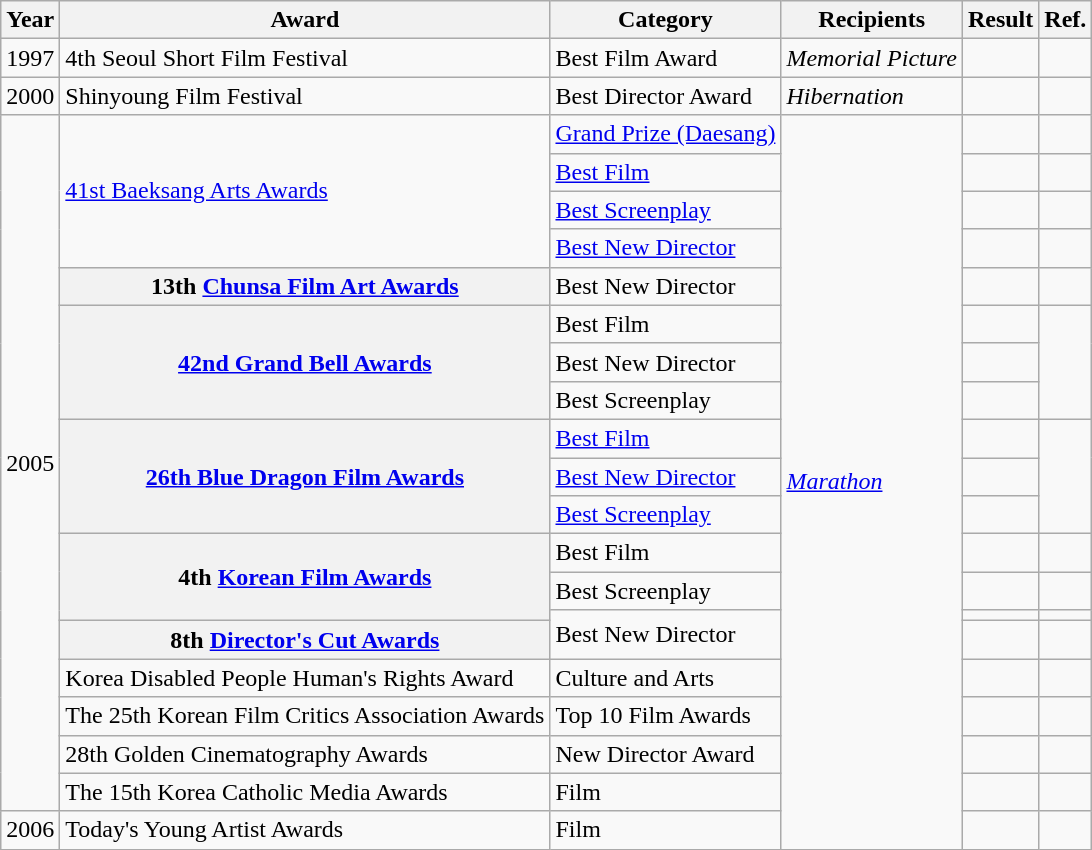<table class="wikitable plainrowheaders sortable">
<tr>
<th scope="col">Year</th>
<th scope="col">Award</th>
<th scope="col">Category</th>
<th scope="col">Recipients</th>
<th scope="col">Result</th>
<th scope="col">Ref.</th>
</tr>
<tr>
<td>1997</td>
<td>4th Seoul Short Film Festival</td>
<td>Best Film Award</td>
<td><em>Memorial Picture</em></td>
<td></td>
<td></td>
</tr>
<tr>
<td>2000</td>
<td>Shinyoung Film Festival</td>
<td>Best Director Award</td>
<td><em>Hibernation</em></td>
<td></td>
<td></td>
</tr>
<tr>
<td rowspan="19" style="text-align:center;">2005</td>
<td rowspan="4"><a href='#'>41st Baeksang Arts Awards</a></td>
<td><a href='#'>Grand Prize (Daesang)</a></td>
<td rowspan="20"><em><a href='#'>Marathon</a></em></td>
<td></td>
<td></td>
</tr>
<tr>
<td><a href='#'>Best Film</a></td>
<td></td>
<td></td>
</tr>
<tr>
<td><a href='#'>Best Screenplay</a></td>
<td></td>
<td></td>
</tr>
<tr>
<td><a href='#'>Best New Director</a></td>
<td></td>
<td></td>
</tr>
<tr>
<th scope="row">13th <a href='#'>Chunsa Film Art Awards</a></th>
<td>Best New Director</td>
<td></td>
<td></td>
</tr>
<tr>
<th rowspan="3" scope="row"><a href='#'>42nd Grand Bell Awards</a></th>
<td>Best Film</td>
<td></td>
<td rowspan="3"></td>
</tr>
<tr>
<td>Best New Director</td>
<td></td>
</tr>
<tr>
<td>Best Screenplay</td>
<td></td>
</tr>
<tr>
<th rowspan="3" scope="row"><a href='#'>26th Blue Dragon Film Awards</a></th>
<td><a href='#'>Best Film</a></td>
<td></td>
<td rowspan="3"></td>
</tr>
<tr>
<td><a href='#'>Best New Director</a></td>
<td></td>
</tr>
<tr>
<td><a href='#'>Best Screenplay</a></td>
<td></td>
</tr>
<tr>
<th rowspan="3" scope="row">4th <a href='#'>Korean Film Awards</a></th>
<td>Best Film</td>
<td></td>
<td></td>
</tr>
<tr>
<td>Best Screenplay</td>
<td></td>
<td></td>
</tr>
<tr>
<td rowspan=2>Best New Director</td>
<td></td>
<td></td>
</tr>
<tr>
<th scope="row">8th <a href='#'>Director's Cut Awards</a></th>
<td></td>
<td></td>
</tr>
<tr>
<td>Korea Disabled People Human's Rights Award</td>
<td>Culture and Arts</td>
<td></td>
<td></td>
</tr>
<tr>
<td>The 25th Korean Film Critics Association Awards</td>
<td>Top 10 Film Awards</td>
<td></td>
<td></td>
</tr>
<tr>
<td>28th Golden Cinematography Awards</td>
<td>New Director Award</td>
<td></td>
<td></td>
</tr>
<tr>
<td>The 15th Korea Catholic Media Awards</td>
<td>Film</td>
<td></td>
<td></td>
</tr>
<tr>
<td>2006</td>
<td>Today's Young Artist Awards</td>
<td>Film</td>
<td></td>
<td></td>
</tr>
</table>
